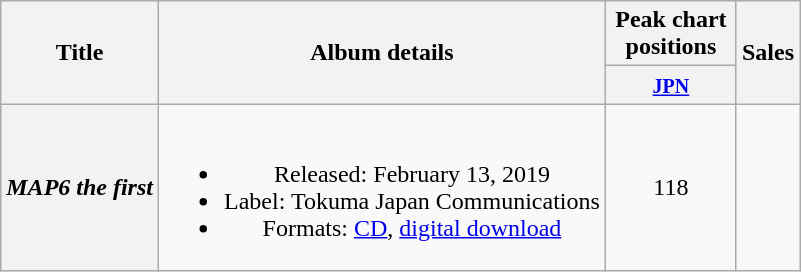<table class="wikitable plainrowheaders" style="text-align:center;">
<tr>
<th scope="col" rowspan="2">Title</th>
<th scope="col" rowspan="2">Album details</th>
<th scope="col" colspan="1" style="width:5em;">Peak chart positions</th>
<th scope="col" rowspan="2">Sales</th>
</tr>
<tr>
<th><small><a href='#'>JPN</a></small><br></th>
</tr>
<tr>
<th scope="row"><em>MAP6 the first</em></th>
<td><br><ul><li>Released: February 13, 2019</li><li>Label: Tokuma Japan Communications</li><li>Formats: <a href='#'>CD</a>, <a href='#'>digital download</a></li></ul></td>
<td>118</td>
<td></td>
</tr>
</table>
